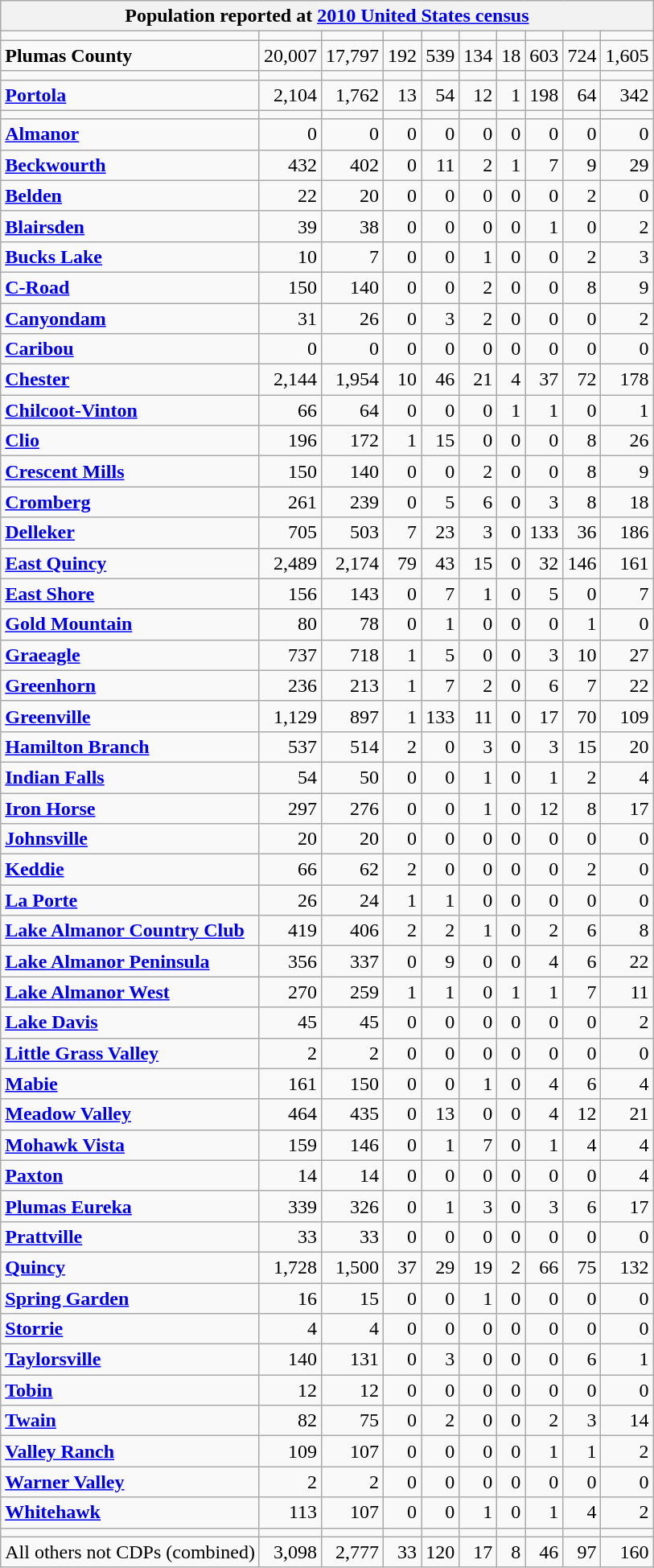<table class="wikitable collapsible collapsed">
<tr>
<th colspan=10>Population reported at <a href='#'>2010 United States census</a></th>
</tr>
<tr>
<td></td>
<td></td>
<td></td>
<td></td>
<td></td>
<td></td>
<td></td>
<td></td>
<td></td>
<td></td>
</tr>
<tr>
<td><strong> Plumas County</strong></td>
<td align="right">20,007</td>
<td align="right">17,797</td>
<td align="right">192</td>
<td align="right">539</td>
<td align="right">134</td>
<td align="right">18</td>
<td align="right">603</td>
<td align="right">724</td>
<td align="right">1,605</td>
</tr>
<tr>
<td></td>
<td></td>
<td></td>
<td></td>
<td></td>
<td></td>
<td></td>
<td></td>
<td></td>
<td></td>
</tr>
<tr>
<td><strong><a href='#'>Portola</a></strong></td>
<td align="right">2,104</td>
<td align="right">1,762</td>
<td align="right">13</td>
<td align="right">54</td>
<td align="right">12</td>
<td align="right">1</td>
<td align="right">198</td>
<td align="right">64</td>
<td align="right">342</td>
</tr>
<tr>
<td></td>
<td></td>
<td></td>
<td></td>
<td></td>
<td></td>
<td></td>
<td></td>
<td></td>
<td></td>
</tr>
<tr>
<td><strong><a href='#'>Almanor</a></strong></td>
<td align="right">0</td>
<td align="right">0</td>
<td align="right">0</td>
<td align="right">0</td>
<td align="right">0</td>
<td align="right">0</td>
<td align="right">0</td>
<td align="right">0</td>
<td align="right">0</td>
</tr>
<tr>
<td><strong><a href='#'>Beckwourth</a></strong></td>
<td align="right">432</td>
<td align="right">402</td>
<td align="right">0</td>
<td align="right">11</td>
<td align="right">2</td>
<td align="right">1</td>
<td align="right">7</td>
<td align="right">9</td>
<td align="right">29</td>
</tr>
<tr>
<td><strong><a href='#'>Belden</a></strong></td>
<td align="right">22</td>
<td align="right">20</td>
<td align="right">0</td>
<td align="right">0</td>
<td align="right">0</td>
<td align="right">0</td>
<td align="right">0</td>
<td align="right">2</td>
<td align="right">0</td>
</tr>
<tr>
<td><strong><a href='#'>Blairsden</a></strong></td>
<td align="right">39</td>
<td align="right">38</td>
<td align="right">0</td>
<td align="right">0</td>
<td align="right">0</td>
<td align="right">0</td>
<td align="right">1</td>
<td align="right">0</td>
<td align="right">2</td>
</tr>
<tr>
<td><strong><a href='#'>Bucks Lake</a></strong></td>
<td align="right">10</td>
<td align="right">7</td>
<td align="right">0</td>
<td align="right">0</td>
<td align="right">1</td>
<td align="right">0</td>
<td align="right">0</td>
<td align="right">2</td>
<td align="right">3</td>
</tr>
<tr>
<td><strong><a href='#'>C-Road</a></strong></td>
<td align="right">150</td>
<td align="right">140</td>
<td align="right">0</td>
<td align="right">0</td>
<td align="right">2</td>
<td align="right">0</td>
<td align="right">0</td>
<td align="right">8</td>
<td align="right">9</td>
</tr>
<tr>
<td><strong><a href='#'>Canyondam</a></strong></td>
<td align="right">31</td>
<td align="right">26</td>
<td align="right">0</td>
<td align="right">3</td>
<td align="right">2</td>
<td align="right">0</td>
<td align="right">0</td>
<td align="right">0</td>
<td align="right">2</td>
</tr>
<tr>
<td><strong><a href='#'>Caribou</a></strong></td>
<td align="right">0</td>
<td align="right">0</td>
<td align="right">0</td>
<td align="right">0</td>
<td align="right">0</td>
<td align="right">0</td>
<td align="right">0</td>
<td align="right">0</td>
<td align="right">0</td>
</tr>
<tr>
<td><strong><a href='#'>Chester</a></strong></td>
<td align="right">2,144</td>
<td align="right">1,954</td>
<td align="right">10</td>
<td align="right">46</td>
<td align="right">21</td>
<td align="right">4</td>
<td align="right">37</td>
<td align="right">72</td>
<td align="right">178</td>
</tr>
<tr>
<td><strong><a href='#'>Chilcoot-Vinton</a></strong></td>
<td align="right">66</td>
<td align="right">64</td>
<td align="right">0</td>
<td align="right">0</td>
<td align="right">0</td>
<td align="right">1</td>
<td align="right">1</td>
<td align="right">0</td>
<td align="right">1</td>
</tr>
<tr>
<td><strong><a href='#'>Clio</a></strong></td>
<td align="right">196</td>
<td align="right">172</td>
<td align="right">1</td>
<td align="right">15</td>
<td align="right">0</td>
<td align="right">0</td>
<td align="right">0</td>
<td align="right">8</td>
<td align="right">26</td>
</tr>
<tr>
<td><strong><a href='#'>Crescent Mills</a></strong></td>
<td align="right">150</td>
<td align="right">140</td>
<td align="right">0</td>
<td align="right">0</td>
<td align="right">2</td>
<td align="right">0</td>
<td align="right">0</td>
<td align="right">8</td>
<td align="right">9</td>
</tr>
<tr>
<td><strong><a href='#'>Cromberg</a></strong></td>
<td align="right">261</td>
<td align="right">239</td>
<td align="right">0</td>
<td align="right">5</td>
<td align="right">6</td>
<td align="right">0</td>
<td align="right">3</td>
<td align="right">8</td>
<td align="right">18</td>
</tr>
<tr>
<td><strong><a href='#'>Delleker</a></strong></td>
<td align="right">705</td>
<td align="right">503</td>
<td align="right">7</td>
<td align="right">23</td>
<td align="right">3</td>
<td align="right">0</td>
<td align="right">133</td>
<td align="right">36</td>
<td align="right">186</td>
</tr>
<tr>
<td><strong><a href='#'>East Quincy</a></strong></td>
<td align="right">2,489</td>
<td align="right">2,174</td>
<td align="right">79</td>
<td align="right">43</td>
<td align="right">15</td>
<td align="right">0</td>
<td align="right">32</td>
<td align="right">146</td>
<td align="right">161</td>
</tr>
<tr>
<td><strong><a href='#'>East Shore</a></strong></td>
<td align="right">156</td>
<td align="right">143</td>
<td align="right">0</td>
<td align="right">7</td>
<td align="right">1</td>
<td align="right">0</td>
<td align="right">5</td>
<td align="right">0</td>
<td align="right">7</td>
</tr>
<tr>
<td><strong><a href='#'>Gold Mountain</a></strong></td>
<td align="right">80</td>
<td align="right">78</td>
<td align="right">0</td>
<td align="right">1</td>
<td align="right">0</td>
<td align="right">0</td>
<td align="right">0</td>
<td align="right">1</td>
<td align="right">0</td>
</tr>
<tr>
<td><strong><a href='#'>Graeagle</a></strong></td>
<td align="right">737</td>
<td align="right">718</td>
<td align="right">1</td>
<td align="right">5</td>
<td align="right">0</td>
<td align="right">0</td>
<td align="right">3</td>
<td align="right">10</td>
<td align="right">27</td>
</tr>
<tr>
<td><strong><a href='#'>Greenhorn</a></strong></td>
<td align="right">236</td>
<td align="right">213</td>
<td align="right">1</td>
<td align="right">7</td>
<td align="right">2</td>
<td align="right">0</td>
<td align="right">6</td>
<td align="right">7</td>
<td align="right">22</td>
</tr>
<tr>
<td><strong><a href='#'>Greenville</a></strong></td>
<td align="right">1,129</td>
<td align="right">897</td>
<td align="right">1</td>
<td align="right">133</td>
<td align="right">11</td>
<td align="right">0</td>
<td align="right">17</td>
<td align="right">70</td>
<td align="right">109</td>
</tr>
<tr>
<td><strong><a href='#'>Hamilton Branch</a></strong></td>
<td align="right">537</td>
<td align="right">514</td>
<td align="right">2</td>
<td align="right">0</td>
<td align="right">3</td>
<td align="right">0</td>
<td align="right">3</td>
<td align="right">15</td>
<td align="right">20</td>
</tr>
<tr>
<td><strong><a href='#'>Indian Falls</a></strong></td>
<td align="right">54</td>
<td align="right">50</td>
<td align="right">0</td>
<td align="right">0</td>
<td align="right">1</td>
<td align="right">0</td>
<td align="right">1</td>
<td align="right">2</td>
<td align="right">4</td>
</tr>
<tr>
<td><strong><a href='#'>Iron Horse</a></strong></td>
<td align="right">297</td>
<td align="right">276</td>
<td align="right">0</td>
<td align="right">0</td>
<td align="right">1</td>
<td align="right">0</td>
<td align="right">12</td>
<td align="right">8</td>
<td align="right">17</td>
</tr>
<tr>
<td><strong><a href='#'>Johnsville</a></strong></td>
<td align="right">20</td>
<td align="right">20</td>
<td align="right">0</td>
<td align="right">0</td>
<td align="right">0</td>
<td align="right">0</td>
<td align="right">0</td>
<td align="right">0</td>
<td align="right">0</td>
</tr>
<tr>
<td><strong><a href='#'>Keddie</a></strong></td>
<td align="right">66</td>
<td align="right">62</td>
<td align="right">2</td>
<td align="right">0</td>
<td align="right">0</td>
<td align="right">0</td>
<td align="right">0</td>
<td align="right">2</td>
<td align="right">0</td>
</tr>
<tr>
<td><strong><a href='#'>La Porte</a></strong></td>
<td align="right">26</td>
<td align="right">24</td>
<td align="right">1</td>
<td align="right">1</td>
<td align="right">0</td>
<td align="right">0</td>
<td align="right">0</td>
<td align="right">0</td>
<td align="right">0</td>
</tr>
<tr>
<td><strong><a href='#'>Lake Almanor Country Club</a></strong></td>
<td align="right">419</td>
<td align="right">406</td>
<td align="right">2</td>
<td align="right">2</td>
<td align="right">1</td>
<td align="right">0</td>
<td align="right">2</td>
<td align="right">6</td>
<td align="right">8</td>
</tr>
<tr>
<td><strong><a href='#'>Lake Almanor Peninsula</a></strong></td>
<td align="right">356</td>
<td align="right">337</td>
<td align="right">0</td>
<td align="right">9</td>
<td align="right">0</td>
<td align="right">0</td>
<td align="right">4</td>
<td align="right">6</td>
<td align="right">22</td>
</tr>
<tr>
<td><strong><a href='#'>Lake Almanor West</a></strong></td>
<td align="right">270</td>
<td align="right">259</td>
<td align="right">1</td>
<td align="right">1</td>
<td align="right">0</td>
<td align="right">1</td>
<td align="right">1</td>
<td align="right">7</td>
<td align="right">11</td>
</tr>
<tr>
<td><strong><a href='#'>Lake Davis</a></strong></td>
<td align="right">45</td>
<td align="right">45</td>
<td align="right">0</td>
<td align="right">0</td>
<td align="right">0</td>
<td align="right">0</td>
<td align="right">0</td>
<td align="right">0</td>
<td align="right">2</td>
</tr>
<tr>
<td><strong><a href='#'>Little Grass Valley</a></strong></td>
<td align="right">2</td>
<td align="right">2</td>
<td align="right">0</td>
<td align="right">0</td>
<td align="right">0</td>
<td align="right">0</td>
<td align="right">0</td>
<td align="right">0</td>
<td align="right">0</td>
</tr>
<tr>
<td><strong><a href='#'>Mabie</a></strong></td>
<td align="right">161</td>
<td align="right">150</td>
<td align="right">0</td>
<td align="right">0</td>
<td align="right">1</td>
<td align="right">0</td>
<td align="right">4</td>
<td align="right">6</td>
<td align="right">4</td>
</tr>
<tr>
<td><strong><a href='#'>Meadow Valley</a></strong></td>
<td align="right">464</td>
<td align="right">435</td>
<td align="right">0</td>
<td align="right">13</td>
<td align="right">0</td>
<td align="right">0</td>
<td align="right">4</td>
<td align="right">12</td>
<td align="right">21</td>
</tr>
<tr>
<td><strong><a href='#'>Mohawk Vista</a></strong></td>
<td align="right">159</td>
<td align="right">146</td>
<td align="right">0</td>
<td align="right">1</td>
<td align="right">7</td>
<td align="right">0</td>
<td align="right">1</td>
<td align="right">4</td>
<td align="right">4</td>
</tr>
<tr>
<td><strong><a href='#'>Paxton</a></strong></td>
<td align="right">14</td>
<td align="right">14</td>
<td align="right">0</td>
<td align="right">0</td>
<td align="right">0</td>
<td align="right">0</td>
<td align="right">0</td>
<td align="right">0</td>
<td align="right">4</td>
</tr>
<tr>
<td><strong><a href='#'>Plumas Eureka</a></strong></td>
<td align="right">339</td>
<td align="right">326</td>
<td align="right">0</td>
<td align="right">1</td>
<td align="right">3</td>
<td align="right">0</td>
<td align="right">3</td>
<td align="right">6</td>
<td align="right">17</td>
</tr>
<tr>
<td><strong><a href='#'>Prattville</a></strong></td>
<td align="right">33</td>
<td align="right">33</td>
<td align="right">0</td>
<td align="right">0</td>
<td align="right">0</td>
<td align="right">0</td>
<td align="right">0</td>
<td align="right">0</td>
<td align="right">0</td>
</tr>
<tr>
<td><strong><a href='#'>Quincy</a></strong></td>
<td align="right">1,728</td>
<td align="right">1,500</td>
<td align="right">37</td>
<td align="right">29</td>
<td align="right">19</td>
<td align="right">2</td>
<td align="right">66</td>
<td align="right">75</td>
<td align="right">132</td>
</tr>
<tr>
<td><strong><a href='#'>Spring Garden</a></strong></td>
<td align="right">16</td>
<td align="right">15</td>
<td align="right">0</td>
<td align="right">0</td>
<td align="right">1</td>
<td align="right">0</td>
<td align="right">0</td>
<td align="right">0</td>
<td align="right">0</td>
</tr>
<tr>
<td><strong><a href='#'>Storrie</a></strong></td>
<td align="right">4</td>
<td align="right">4</td>
<td align="right">0</td>
<td align="right">0</td>
<td align="right">0</td>
<td align="right">0</td>
<td align="right">0</td>
<td align="right">0</td>
<td align="right">0</td>
</tr>
<tr>
<td><strong><a href='#'>Taylorsville</a></strong></td>
<td align="right">140</td>
<td align="right">131</td>
<td align="right">0</td>
<td align="right">3</td>
<td align="right">0</td>
<td align="right">0</td>
<td align="right">0</td>
<td align="right">6</td>
<td align="right">1</td>
</tr>
<tr>
<td><strong><a href='#'>Tobin</a></strong></td>
<td align="right">12</td>
<td align="right">12</td>
<td align="right">0</td>
<td align="right">0</td>
<td align="right">0</td>
<td align="right">0</td>
<td align="right">0</td>
<td align="right">0</td>
<td align="right">0</td>
</tr>
<tr>
<td><strong><a href='#'>Twain</a></strong></td>
<td align="right">82</td>
<td align="right">75</td>
<td align="right">0</td>
<td align="right">2</td>
<td align="right">0</td>
<td align="right">0</td>
<td align="right">2</td>
<td align="right">3</td>
<td align="right">14</td>
</tr>
<tr>
<td><strong><a href='#'>Valley Ranch</a></strong></td>
<td align="right">109</td>
<td align="right">107</td>
<td align="right">0</td>
<td align="right">0</td>
<td align="right">0</td>
<td align="right">0</td>
<td align="right">1</td>
<td align="right">1</td>
<td align="right">2</td>
</tr>
<tr>
<td><strong><a href='#'>Warner Valley</a></strong></td>
<td align="right">2</td>
<td align="right">2</td>
<td align="right">0</td>
<td align="right">0</td>
<td align="right">0</td>
<td align="right">0</td>
<td align="right">0</td>
<td align="right">0</td>
<td align="right">0</td>
</tr>
<tr>
<td><strong><a href='#'>Whitehawk</a></strong></td>
<td align="right">113</td>
<td align="right">107</td>
<td align="right">0</td>
<td align="right">0</td>
<td align="right">1</td>
<td align="right">0</td>
<td align="right">1</td>
<td align="right">4</td>
<td align="right">2</td>
</tr>
<tr>
<td></td>
<td></td>
<td></td>
<td></td>
<td></td>
<td></td>
<td></td>
<td></td>
<td></td>
<td></td>
</tr>
<tr>
<td>All others not CDPs (combined)</td>
<td align="right">3,098</td>
<td align="right">2,777</td>
<td align="right">33</td>
<td align="right">120</td>
<td align="right">17</td>
<td align="right">8</td>
<td align="right">46</td>
<td align="right">97</td>
<td align="right">160</td>
</tr>
</table>
